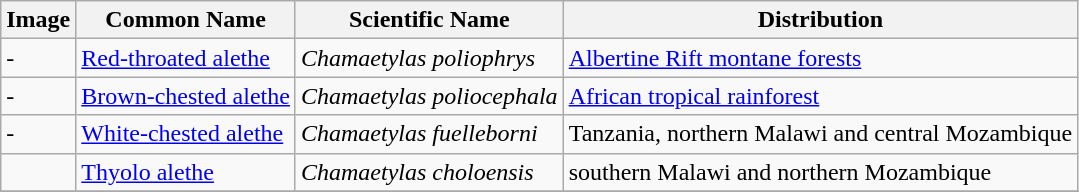<table class="wikitable">
<tr>
<th>Image</th>
<th>Common Name</th>
<th>Scientific Name</th>
<th>Distribution</th>
</tr>
<tr>
<td>-</td>
<td><a href='#'>Red-throated alethe</a></td>
<td><em>Chamaetylas poliophrys</em></td>
<td><a href='#'>Albertine Rift montane forests</a></td>
</tr>
<tr>
<td>-</td>
<td><a href='#'>Brown-chested alethe</a></td>
<td><em>Chamaetylas poliocephala</em></td>
<td><a href='#'>African tropical rainforest</a></td>
</tr>
<tr>
<td>-</td>
<td><a href='#'>White-chested alethe</a></td>
<td><em>Chamaetylas fuelleborni</em></td>
<td>Tanzania, northern Malawi and central Mozambique</td>
</tr>
<tr>
<td></td>
<td><a href='#'>Thyolo alethe</a></td>
<td><em>Chamaetylas choloensis</em></td>
<td>southern Malawi and northern Mozambique</td>
</tr>
<tr>
</tr>
</table>
